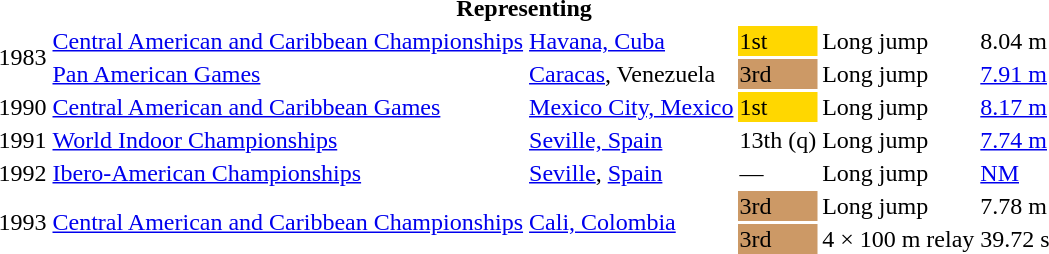<table>
<tr>
<th colspan="6">Representing </th>
</tr>
<tr>
<td rowspan=2>1983</td>
<td><a href='#'>Central American and Caribbean Championships</a></td>
<td><a href='#'>Havana, Cuba</a></td>
<td bgcolor="gold">1st</td>
<td>Long jump</td>
<td>8.04 m</td>
</tr>
<tr>
<td><a href='#'>Pan American Games</a></td>
<td><a href='#'>Caracas</a>, Venezuela</td>
<td bgcolor="cc9966">3rd</td>
<td>Long jump</td>
<td><a href='#'>7.91 m</a></td>
</tr>
<tr>
<td>1990</td>
<td><a href='#'>Central American and Caribbean Games</a></td>
<td><a href='#'>Mexico City, Mexico</a></td>
<td bgcolor="gold">1st</td>
<td>Long jump</td>
<td><a href='#'>8.17 m</a></td>
</tr>
<tr>
<td>1991</td>
<td><a href='#'>World Indoor Championships</a></td>
<td><a href='#'>Seville, Spain</a></td>
<td>13th (q)</td>
<td>Long jump</td>
<td><a href='#'>7.74 m</a></td>
</tr>
<tr>
<td>1992</td>
<td><a href='#'>Ibero-American Championships</a></td>
<td><a href='#'>Seville</a>, <a href='#'>Spain</a></td>
<td>—</td>
<td>Long jump</td>
<td><a href='#'>NM</a></td>
</tr>
<tr>
<td rowspan=2>1993</td>
<td rowspan=2><a href='#'>Central American and Caribbean Championships</a></td>
<td rowspan=2><a href='#'>Cali, Colombia</a></td>
<td bgcolor="cc9966">3rd</td>
<td>Long jump</td>
<td>7.78 m</td>
</tr>
<tr>
<td bgcolor="cc9966">3rd</td>
<td>4 × 100 m relay</td>
<td>39.72 s</td>
</tr>
</table>
